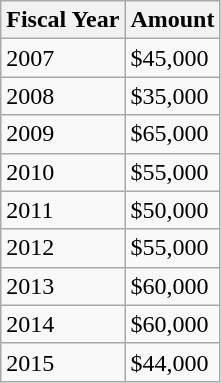<table class="wikitable">
<tr>
<th>Fiscal Year</th>
<th>Amount</th>
</tr>
<tr>
<td>2007</td>
<td>$45,000</td>
</tr>
<tr>
<td>2008</td>
<td>$35,000</td>
</tr>
<tr>
<td>2009</td>
<td>$65,000</td>
</tr>
<tr>
<td>2010</td>
<td>$55,000</td>
</tr>
<tr>
<td>2011</td>
<td>$50,000</td>
</tr>
<tr>
<td>2012</td>
<td>$55,000</td>
</tr>
<tr>
<td>2013</td>
<td>$60,000</td>
</tr>
<tr>
<td>2014</td>
<td>$60,000</td>
</tr>
<tr>
<td>2015</td>
<td>$44,000</td>
</tr>
</table>
